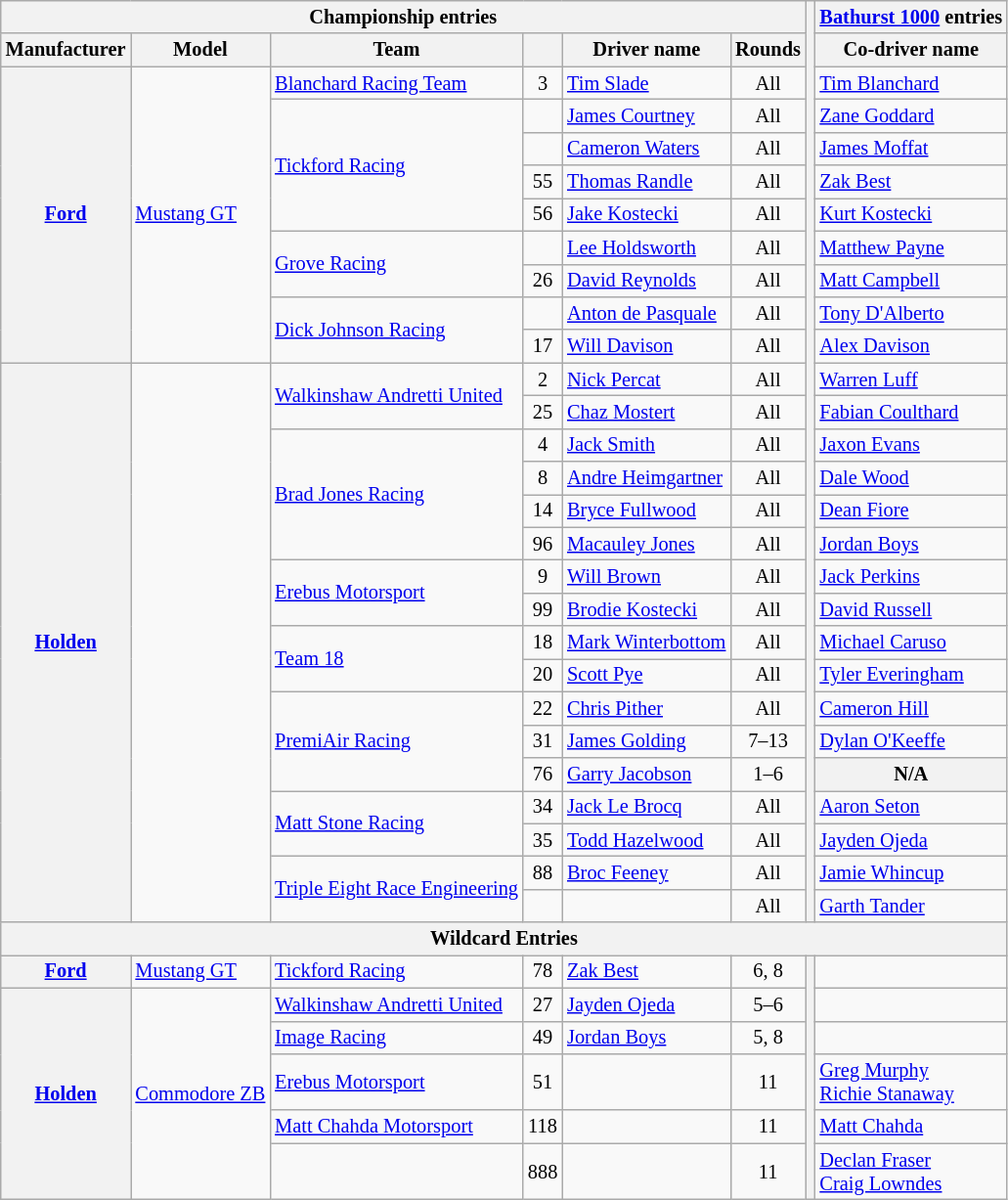<table class="wikitable" style="font-size: 85%">
<tr>
<th colspan="6">Championship entries</th>
<th rowspan="28"></th>
<th><a href='#'>Bathurst 1000</a> entries</th>
</tr>
<tr>
<th>Manufacturer</th>
<th>Model</th>
<th>Team</th>
<th></th>
<th>Driver name</th>
<th>Rounds</th>
<th>Co-driver name</th>
</tr>
<tr>
<th rowspan="9"><a href='#'>Ford</a></th>
<td rowspan="9"><a href='#'>Mustang GT</a></td>
<td><a href='#'>Blanchard Racing Team</a></td>
<td align="center" id="3">3</td>
<td> <a href='#'>Tim Slade</a></td>
<td align=center>All</td>
<td> <a href='#'>Tim Blanchard</a></td>
</tr>
<tr>
<td rowspan="4"><a href='#'>Tickford Racing</a></td>
<td align="center" id="5"></td>
<td> <a href='#'>James Courtney</a></td>
<td align=center>All</td>
<td> <a href='#'>Zane Goddard</a></td>
</tr>
<tr>
<td align="center" id="6"></td>
<td> <a href='#'>Cameron Waters</a></td>
<td align=center>All</td>
<td> <a href='#'>James Moffat</a></td>
</tr>
<tr>
<td align="center" id="55">55</td>
<td> <a href='#'>Thomas Randle</a></td>
<td align=center>All</td>
<td> <a href='#'>Zak Best</a></td>
</tr>
<tr>
<td align="center" id="56">56</td>
<td> <a href='#'>Jake Kostecki</a></td>
<td align=center>All</td>
<td> <a href='#'>Kurt Kostecki</a></td>
</tr>
<tr>
<td rowspan="2"><a href='#'>Grove Racing</a></td>
<td align="center" id="10"></td>
<td> <a href='#'>Lee Holdsworth</a></td>
<td align=center>All</td>
<td> <a href='#'>Matthew Payne</a></td>
</tr>
<tr>
<td align="center" id="26">26</td>
<td> <a href='#'>David Reynolds</a></td>
<td align=center>All</td>
<td> <a href='#'>Matt Campbell</a></td>
</tr>
<tr>
<td rowspan="2"><a href='#'>Dick Johnson Racing</a></td>
<td align="center" id="11"></td>
<td> <a href='#'>Anton de Pasquale</a></td>
<td align=center>All</td>
<td> <a href='#'>Tony D'Alberto</a></td>
</tr>
<tr>
<td align="center" id="17">17</td>
<td> <a href='#'>Will Davison</a></td>
<td align=center>All</td>
<td> <a href='#'>Alex Davison</a></td>
</tr>
<tr>
<th rowspan="17"><a href='#'>Holden</a></th>
<td rowspan="17"></td>
<td rowspan="2"><a href='#'>Walkinshaw Andretti United</a></td>
<td align="center" id="2">2</td>
<td> <a href='#'>Nick Percat</a></td>
<td align=center>All</td>
<td> <a href='#'>Warren Luff</a></td>
</tr>
<tr>
<td align="center" id="25">25</td>
<td> <a href='#'>Chaz Mostert</a></td>
<td align=center>All</td>
<td> <a href='#'>Fabian Coulthard</a></td>
</tr>
<tr>
<td rowspan="4"><a href='#'>Brad Jones Racing</a></td>
<td align="center" id="4">4</td>
<td> <a href='#'>Jack Smith</a></td>
<td align=center>All</td>
<td> <a href='#'>Jaxon Evans</a></td>
</tr>
<tr>
<td align="center" id="8">8</td>
<td> <a href='#'>Andre Heimgartner</a></td>
<td align=center>All</td>
<td> <a href='#'>Dale Wood</a></td>
</tr>
<tr>
<td align="center" id="14">14</td>
<td> <a href='#'>Bryce Fullwood</a></td>
<td align=center>All</td>
<td> <a href='#'>Dean Fiore</a></td>
</tr>
<tr>
<td align="center" id="96">96</td>
<td> <a href='#'>Macauley Jones</a></td>
<td align=center>All</td>
<td> <a href='#'>Jordan Boys</a></td>
</tr>
<tr>
<td rowspan="2"><a href='#'>Erebus Motorsport</a></td>
<td align="center" id="9">9</td>
<td> <a href='#'>Will Brown</a></td>
<td align=center>All</td>
<td> <a href='#'>Jack Perkins</a></td>
</tr>
<tr>
<td align="center" id="99">99</td>
<td> <a href='#'>Brodie Kostecki</a></td>
<td align=center>All</td>
<td> <a href='#'>David Russell</a></td>
</tr>
<tr>
<td rowspan="2"><a href='#'>Team 18</a></td>
<td align="center" id="18">18</td>
<td> <a href='#'>Mark Winterbottom</a></td>
<td align=center>All</td>
<td> <a href='#'>Michael Caruso</a></td>
</tr>
<tr>
<td align="center" id="20">20</td>
<td> <a href='#'>Scott Pye</a></td>
<td align=center>All</td>
<td> <a href='#'>Tyler Everingham</a></td>
</tr>
<tr>
<td rowspan="3"><a href='#'>PremiAir Racing</a></td>
<td align="center" id="22">22</td>
<td> <a href='#'>Chris Pither</a></td>
<td align=center>All</td>
<td> <a href='#'>Cameron Hill</a></td>
</tr>
<tr>
<td align="center" id="31">31</td>
<td> <a href='#'>James Golding</a></td>
<td align="center">7–13</td>
<td> <a href='#'>Dylan O'Keeffe</a></td>
</tr>
<tr>
<td align="center" id="76">76</td>
<td> <a href='#'>Garry Jacobson</a></td>
<td align=center>1–6</td>
<th>N/A</th>
</tr>
<tr>
<td rowspan="2"><a href='#'>Matt Stone Racing</a></td>
<td align="center" id="34">34</td>
<td> <a href='#'>Jack Le Brocq</a></td>
<td align=center>All</td>
<td> <a href='#'>Aaron Seton</a></td>
</tr>
<tr>
<td align="center" id="35">35</td>
<td> <a href='#'>Todd Hazelwood</a></td>
<td align=center>All</td>
<td> <a href='#'>Jayden Ojeda</a></td>
</tr>
<tr>
<td rowspan="2"><a href='#'>Triple Eight Race Engineering</a></td>
<td align="center" id="88">88</td>
<td> <a href='#'>Broc Feeney</a></td>
<td align=center>All</td>
<td> <a href='#'>Jamie Whincup</a></td>
</tr>
<tr>
<td align="center" id="97"></td>
<td></td>
<td align=center>All</td>
<td> <a href='#'>Garth Tander</a></td>
</tr>
<tr>
<th colspan=8>Wildcard Entries</th>
</tr>
<tr>
<th><a href='#'>Ford</a></th>
<td><a href='#'>Mustang GT</a></td>
<td><a href='#'>Tickford Racing</a></td>
<td align="center" id="78">78</td>
<td> <a href='#'>Zak Best</a></td>
<td align=center>6, 8</td>
<th rowspan=7></th>
<td></td>
</tr>
<tr>
<th rowspan="5"><a href='#'>Holden</a></th>
<td rowspan="5"><a href='#'>Commodore ZB</a></td>
<td><a href='#'>Walkinshaw Andretti United</a></td>
<td align="center" id="27">27</td>
<td> <a href='#'>Jayden Ojeda</a></td>
<td align=center>5–6</td>
<td></td>
</tr>
<tr>
<td><a href='#'>Image Racing</a></td>
<td align="center" id="49">49</td>
<td> <a href='#'>Jordan Boys</a></td>
<td align=center>5, 8</td>
<td></td>
</tr>
<tr>
<td><a href='#'>Erebus Motorsport</a></td>
<td align="center" id="51">51</td>
<td></td>
<td align=center>11</td>
<td> <a href='#'>Greg Murphy</a><br> <a href='#'>Richie Stanaway</a></td>
</tr>
<tr>
<td><a href='#'>Matt Chahda Motorsport</a></td>
<td align="center" id="118">118</td>
<td></td>
<td align=center>11</td>
<td> <a href='#'>Matt Chahda</a><br></td>
</tr>
<tr>
<td></td>
<td align="center" id="888">888</td>
<td></td>
<td align=center>11</td>
<td> <a href='#'>Declan Fraser</a><br> <a href='#'>Craig Lowndes</a></td>
</tr>
</table>
